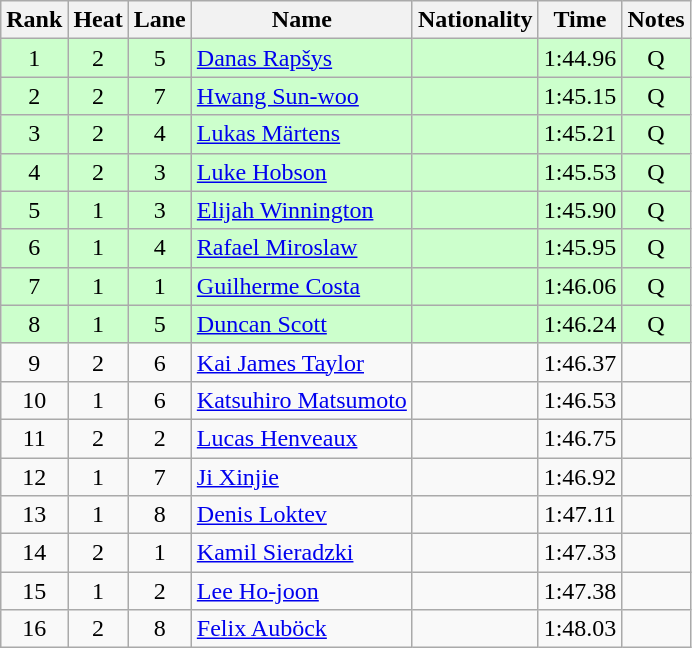<table class="wikitable sortable" style="text-align:center">
<tr>
<th>Rank</th>
<th>Heat</th>
<th>Lane</th>
<th>Name</th>
<th>Nationality</th>
<th>Time</th>
<th>Notes</th>
</tr>
<tr bgcolor=ccffcc>
<td>1</td>
<td>2</td>
<td>5</td>
<td align=left><a href='#'>Danas Rapšys</a></td>
<td align=left></td>
<td>1:44.96</td>
<td>Q</td>
</tr>
<tr bgcolor=ccffcc>
<td>2</td>
<td>2</td>
<td>7</td>
<td align=left><a href='#'>Hwang Sun-woo</a></td>
<td align=left></td>
<td>1:45.15</td>
<td>Q</td>
</tr>
<tr bgcolor=ccffcc>
<td>3</td>
<td>2</td>
<td>4</td>
<td align=left><a href='#'>Lukas Märtens</a></td>
<td align=left></td>
<td>1:45.21</td>
<td>Q</td>
</tr>
<tr bgcolor=ccffcc>
<td>4</td>
<td>2</td>
<td>3</td>
<td align=left><a href='#'>Luke Hobson</a></td>
<td align=left></td>
<td>1:45.53</td>
<td>Q</td>
</tr>
<tr bgcolor=ccffcc>
<td>5</td>
<td>1</td>
<td>3</td>
<td align=left><a href='#'>Elijah Winnington</a></td>
<td align=left></td>
<td>1:45.90</td>
<td>Q</td>
</tr>
<tr bgcolor=ccffcc>
<td>6</td>
<td>1</td>
<td>4</td>
<td align=left><a href='#'>Rafael Miroslaw</a></td>
<td align=left></td>
<td>1:45.95</td>
<td>Q</td>
</tr>
<tr bgcolor=ccffcc>
<td>7</td>
<td>1</td>
<td>1</td>
<td align=left><a href='#'>Guilherme Costa</a></td>
<td align=left></td>
<td>1:46.06</td>
<td>Q</td>
</tr>
<tr bgcolor=ccffcc>
<td>8</td>
<td>1</td>
<td>5</td>
<td align=left><a href='#'>Duncan Scott</a></td>
<td align=left></td>
<td>1:46.24</td>
<td>Q</td>
</tr>
<tr>
<td>9</td>
<td>2</td>
<td>6</td>
<td align=left><a href='#'>Kai James Taylor</a></td>
<td align=left></td>
<td>1:46.37</td>
<td></td>
</tr>
<tr>
<td>10</td>
<td>1</td>
<td>6</td>
<td align=left><a href='#'>Katsuhiro Matsumoto</a></td>
<td align=left></td>
<td>1:46.53</td>
<td></td>
</tr>
<tr>
<td>11</td>
<td>2</td>
<td>2</td>
<td align=left><a href='#'>Lucas Henveaux</a></td>
<td align=left></td>
<td>1:46.75</td>
<td></td>
</tr>
<tr>
<td>12</td>
<td>1</td>
<td>7</td>
<td align=left><a href='#'>Ji Xinjie</a></td>
<td align=left></td>
<td>1:46.92</td>
<td></td>
</tr>
<tr>
<td>13</td>
<td>1</td>
<td>8</td>
<td align=left><a href='#'>Denis Loktev</a></td>
<td align=left></td>
<td>1:47.11</td>
<td></td>
</tr>
<tr>
<td>14</td>
<td>2</td>
<td>1</td>
<td align=left><a href='#'>Kamil Sieradzki</a></td>
<td align=left></td>
<td>1:47.33</td>
<td></td>
</tr>
<tr>
<td>15</td>
<td>1</td>
<td>2</td>
<td align=left><a href='#'>Lee Ho-joon</a></td>
<td align=left></td>
<td>1:47.38</td>
<td></td>
</tr>
<tr>
<td>16</td>
<td>2</td>
<td>8</td>
<td align=left><a href='#'>Felix Auböck</a></td>
<td align=left></td>
<td>1:48.03</td>
<td></td>
</tr>
</table>
